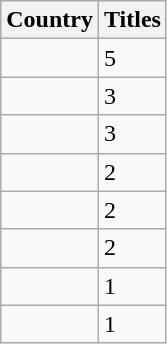<table class="wikitable ">
<tr>
<th>Country</th>
<th>Titles</th>
</tr>
<tr>
<td></td>
<td>5</td>
</tr>
<tr>
<td></td>
<td>3</td>
</tr>
<tr>
<td></td>
<td>3</td>
</tr>
<tr>
<td></td>
<td>2</td>
</tr>
<tr>
<td></td>
<td>2</td>
</tr>
<tr>
<td></td>
<td>2</td>
</tr>
<tr>
<td></td>
<td>1</td>
</tr>
<tr>
<td></td>
<td>1</td>
</tr>
</table>
